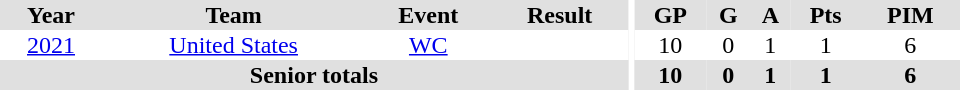<table border="0" cellpadding="1" cellspacing="0" ID="Table3" style="text-align:center; width:40em">
<tr ALIGN="center" bgcolor="#e0e0e0">
<th>Year</th>
<th>Team</th>
<th>Event</th>
<th>Result</th>
<th rowspan="99" bgcolor="#ffffff"></th>
<th>GP</th>
<th>G</th>
<th>A</th>
<th>Pts</th>
<th>PIM</th>
</tr>
<tr>
<td><a href='#'>2021</a></td>
<td><a href='#'>United States</a></td>
<td><a href='#'>WC</a></td>
<td></td>
<td>10</td>
<td>0</td>
<td>1</td>
<td>1</td>
<td>6</td>
</tr>
<tr bgcolor="#e0e0e0">
<th colspan="4">Senior totals</th>
<th>10</th>
<th>0</th>
<th>1</th>
<th>1</th>
<th>6</th>
</tr>
</table>
